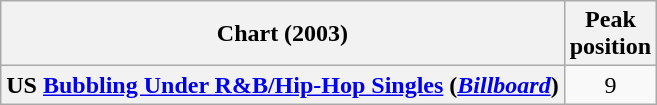<table class="wikitable sortable plainrowheaders" style="text-align:center">
<tr>
<th scope="col">Chart (2003)</th>
<th scope="col">Peak<br>position</th>
</tr>
<tr>
<th scope="row">US <a href='#'>Bubbling Under R&B/Hip-Hop Singles</a> (<em><a href='#'>Billboard</a></em>)</th>
<td style="text-align:center;">9</td>
</tr>
</table>
